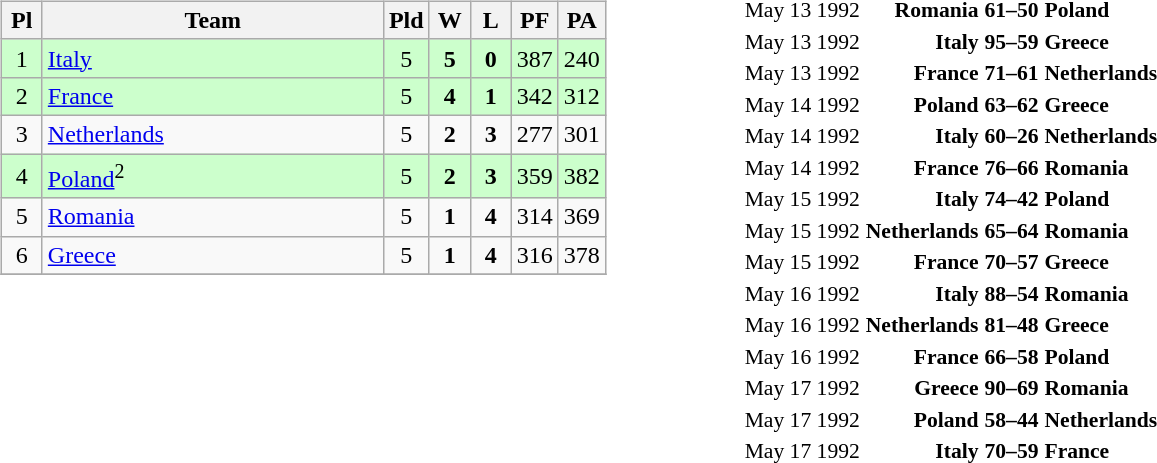<table>
<tr>
<td width="50%"><br><table class="wikitable" style="text-align: center;">
<tr>
<th width=20>Pl</th>
<th width=220>Team</th>
<th width=20>Pld</th>
<th width=20>W</th>
<th width=20>L</th>
<th width=20>PF</th>
<th width=20>PA</th>
</tr>
<tr bgcolor=ccffcc>
<td>1</td>
<td align="left"> <a href='#'>Italy</a></td>
<td>5</td>
<td><strong>5</strong></td>
<td><strong>0</strong></td>
<td>387</td>
<td>240</td>
</tr>
<tr bgcolor=ccffcc>
<td>2</td>
<td align="left"> <a href='#'>France</a></td>
<td>5</td>
<td><strong>4</strong></td>
<td><strong>1</strong></td>
<td>342</td>
<td>312</td>
</tr>
<tr>
<td>3</td>
<td align="left"> <a href='#'>Netherlands</a></td>
<td>5</td>
<td><strong>2</strong></td>
<td><strong>3</strong></td>
<td>277</td>
<td>301</td>
</tr>
<tr bgcolor=ccffcc>
<td>4</td>
<td align="left"> <a href='#'>Poland</a><sup>2</sup></td>
<td>5</td>
<td><strong>2</strong></td>
<td><strong>3</strong></td>
<td>359</td>
<td>382</td>
</tr>
<tr>
<td>5</td>
<td align="left"> <a href='#'>Romania</a></td>
<td>5</td>
<td><strong>1</strong></td>
<td><strong>4</strong></td>
<td>314</td>
<td>369</td>
</tr>
<tr>
<td>6</td>
<td align="left"> <a href='#'>Greece</a></td>
<td>5</td>
<td><strong>1</strong></td>
<td><strong>4</strong></td>
<td>316</td>
<td>378</td>
</tr>
<tr>
</tr>
</table>
<br>
<br>
<br>
<br>
<br>
<br>
<br></td>
<td><br><table style="font-size:90%; margin: 0 auto;">
<tr>
<td>May 13 1992</td>
<td align="right"><strong>Romania</strong> </td>
<td align="center"><strong>61–50</strong></td>
<td><strong> Poland</strong></td>
</tr>
<tr>
<td>May 13 1992</td>
<td align="right"><strong>Italy</strong> </td>
<td align="center"><strong>95–59</strong></td>
<td><strong> Greece</strong></td>
</tr>
<tr>
<td>May 13 1992</td>
<td align="right"><strong>France</strong> </td>
<td align="center"><strong>71–61</strong></td>
<td><strong> Netherlands</strong></td>
</tr>
<tr>
<td>May 14 1992</td>
<td align="right"><strong>Poland</strong> </td>
<td align="center"><strong>63–62</strong></td>
<td><strong> Greece</strong></td>
</tr>
<tr>
<td>May 14 1992</td>
<td align="right"><strong>Italy</strong> </td>
<td align="center"><strong>60–26</strong></td>
<td><strong> Netherlands</strong></td>
</tr>
<tr>
<td>May 14 1992</td>
<td align="right"><strong>France</strong> </td>
<td align="center"><strong>76–66</strong></td>
<td><strong> Romania</strong></td>
</tr>
<tr>
<td>May 15 1992</td>
<td align="right"><strong>Italy</strong> </td>
<td align="center"><strong>74–42</strong></td>
<td><strong> Poland</strong></td>
</tr>
<tr>
<td>May 15 1992</td>
<td align="right"><strong>Netherlands</strong> </td>
<td align="center"><strong>65–64</strong></td>
<td><strong> Romania</strong></td>
</tr>
<tr>
<td>May 15 1992</td>
<td align="right"><strong>France</strong> </td>
<td align="center"><strong>70–57</strong></td>
<td><strong> Greece</strong></td>
</tr>
<tr>
<td>May 16 1992</td>
<td align="right"><strong>Italy</strong> </td>
<td align="center"><strong>88–54</strong></td>
<td><strong> Romania</strong></td>
</tr>
<tr>
<td>May 16 1992</td>
<td align="right"><strong>Netherlands</strong> </td>
<td align="center"><strong>81–48</strong></td>
<td><strong> Greece</strong></td>
</tr>
<tr>
<td>May 16 1992</td>
<td align="right"><strong>France</strong> </td>
<td align="center"><strong>66–58</strong></td>
<td><strong> Poland</strong></td>
</tr>
<tr>
<td>May 17 1992</td>
<td align="right"><strong>Greece</strong> </td>
<td align="center"><strong>90–69</strong></td>
<td><strong> Romania</strong></td>
</tr>
<tr>
<td>May 17 1992</td>
<td align="right"><strong>Poland</strong> </td>
<td align="center"><strong>58–44</strong></td>
<td><strong> Netherlands</strong></td>
</tr>
<tr>
<td>May 17 1992</td>
<td align="right"><strong>Italy</strong> </td>
<td align="center"><strong>70–59</strong></td>
<td><strong> France</strong></td>
</tr>
<tr>
</tr>
</table>
</td>
</tr>
</table>
